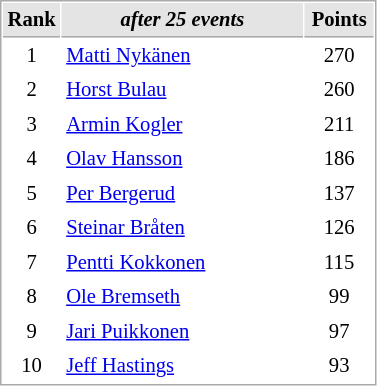<table cellspacing="1" cellpadding="3" style="border:1px solid #AAAAAA;font-size:86%">
<tr bgcolor="#E4E4E4">
<th style="border-bottom:1px solid #AAAAAA" width=10>Rank</th>
<th style="border-bottom:1px solid #AAAAAA" width=155><em>after 25 events</em></th>
<th style="border-bottom:1px solid #AAAAAA" width=40>Points</th>
</tr>
<tr>
<td align=center>1</td>
<td> <a href='#'>Matti Nykänen</a></td>
<td align=center>270</td>
</tr>
<tr>
<td align=center>2</td>
<td> <a href='#'>Horst Bulau</a></td>
<td align=center>260</td>
</tr>
<tr>
<td align=center>3</td>
<td> <a href='#'>Armin Kogler</a></td>
<td align=center>211</td>
</tr>
<tr>
<td align=center>4</td>
<td> <a href='#'>Olav Hansson</a></td>
<td align=center>186</td>
</tr>
<tr>
<td align=center>5</td>
<td> <a href='#'>Per Bergerud</a></td>
<td align=center>137</td>
</tr>
<tr>
<td align=center>6</td>
<td> <a href='#'>Steinar Bråten</a></td>
<td align=center>126</td>
</tr>
<tr>
<td align=center>7</td>
<td> <a href='#'>Pentti Kokkonen</a></td>
<td align=center>115</td>
</tr>
<tr>
<td align=center>8</td>
<td> <a href='#'>Ole Bremseth</a></td>
<td align=center>99</td>
</tr>
<tr>
<td align=center>9</td>
<td> <a href='#'>Jari Puikkonen</a></td>
<td align=center>97</td>
</tr>
<tr>
<td align=center>10</td>
<td> <a href='#'>Jeff Hastings</a></td>
<td align=center>93</td>
</tr>
</table>
